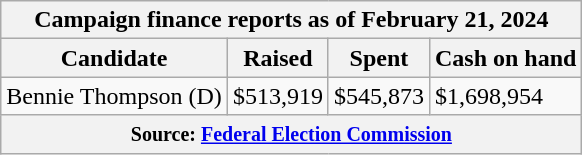<table class="wikitable sortable">
<tr>
<th colspan=4>Campaign finance reports as of February 21, 2024</th>
</tr>
<tr style="text-align:center;">
<th>Candidate</th>
<th>Raised</th>
<th>Spent</th>
<th>Cash on hand</th>
</tr>
<tr>
<td>Bennie Thompson (D)</td>
<td>$513,919</td>
<td>$545,873</td>
<td>$1,698,954</td>
</tr>
<tr>
<th colspan="4"><small>Source: <a href='#'>Federal Election Commission</a></small></th>
</tr>
</table>
